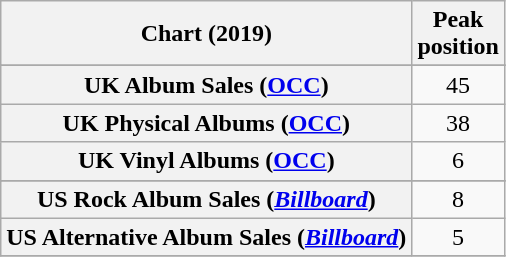<table class="wikitable plainrowheaders sortable" style="text-align:center">
<tr>
<th scope="col">Chart (2019)</th>
<th scope="col">Peak<br>position</th>
</tr>
<tr>
</tr>
<tr>
</tr>
<tr>
<th scope="row">UK Album Sales (<a href='#'>OCC</a>)</th>
<td>45</td>
</tr>
<tr>
<th scope="row">UK Physical Albums (<a href='#'>OCC</a>)</th>
<td>38</td>
</tr>
<tr>
<th scope="row">UK Vinyl Albums (<a href='#'>OCC</a>)</th>
<td>6</td>
</tr>
<tr>
</tr>
<tr>
</tr>
<tr>
<th scope="row">US Rock Album Sales (<em><a href='#'>Billboard</a></em>)</th>
<td>8</td>
</tr>
<tr>
<th scope="row">US Alternative Album Sales (<em><a href='#'>Billboard</a></em>)</th>
<td>5</td>
</tr>
<tr>
</tr>
</table>
